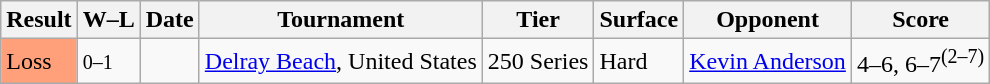<table class="sortable wikitable">
<tr>
<th>Result</th>
<th class="unsortable">W–L</th>
<th>Date</th>
<th>Tournament</th>
<th>Tier</th>
<th>Surface</th>
<th>Opponent</th>
<th class="unsortable">Score</th>
</tr>
<tr>
<td style="background:#ffa07a;">Loss</td>
<td><small>0–1</small></td>
<td><a href='#'></a></td>
<td><a href='#'>Delray Beach</a>, United States</td>
<td>250 Series</td>
<td>Hard</td>
<td> <a href='#'>Kevin Anderson</a></td>
<td>4–6, 6–7<sup>(2–7)</sup></td>
</tr>
</table>
